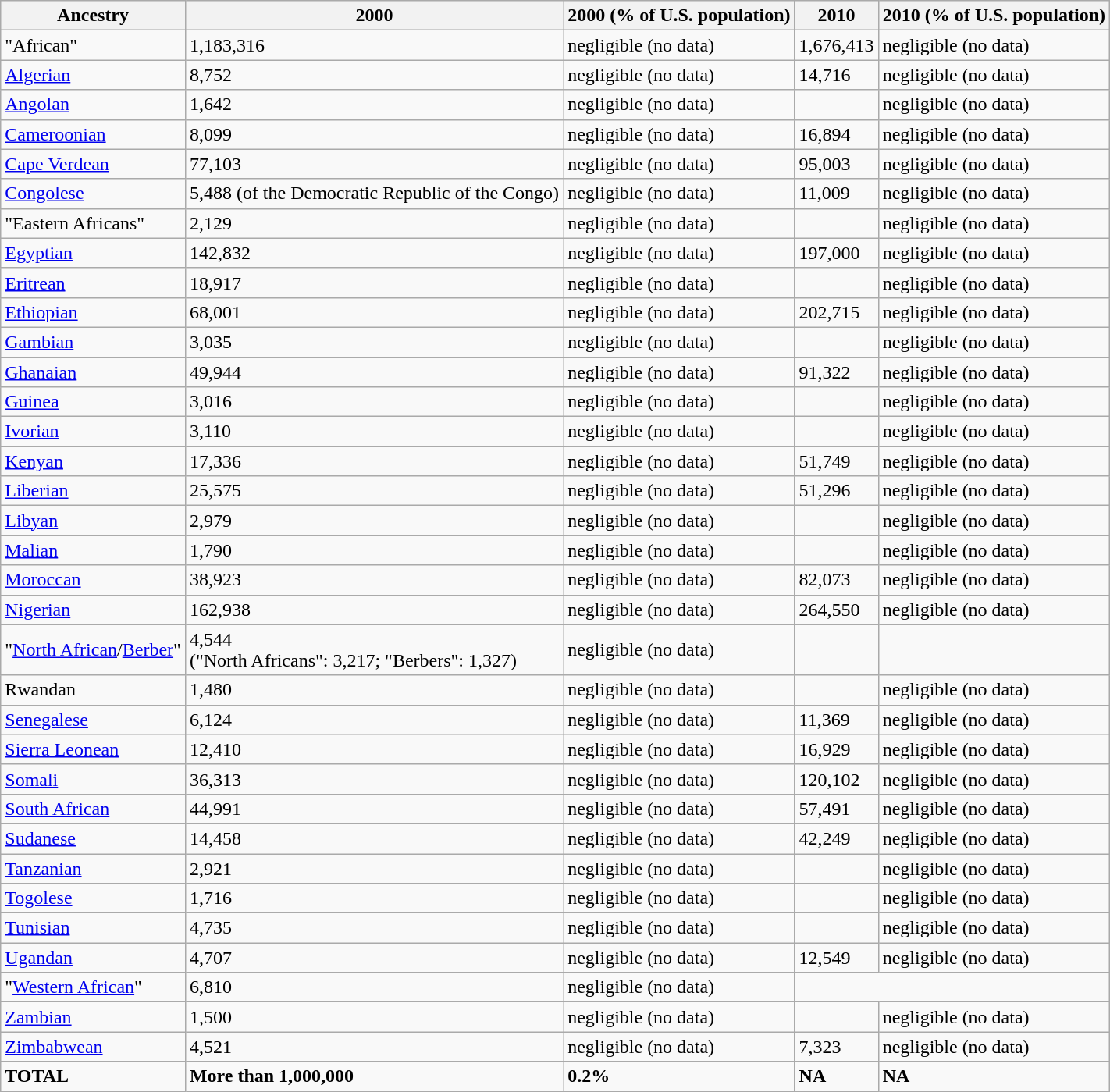<table class="wikitable sortable">
<tr style="background:#efefef">
<th>Ancestry</th>
<th>2000</th>
<th>2000 (% of U.S. population)</th>
<th>2010</th>
<th>2010 (% of U.S. population)</th>
</tr>
<tr>
<td>"African"</td>
<td>1,183,316</td>
<td>negligible (no data)</td>
<td>1,676,413</td>
<td>negligible (no data)</td>
</tr>
<tr>
<td> <a href='#'>Algerian</a></td>
<td>8,752</td>
<td>negligible (no data)</td>
<td>14,716</td>
<td>negligible (no data)</td>
</tr>
<tr>
<td> <a href='#'>Angolan</a></td>
<td>1,642</td>
<td>negligible (no data)</td>
<td></td>
<td>negligible (no data)</td>
</tr>
<tr>
<td> <a href='#'>Cameroonian</a></td>
<td>8,099</td>
<td>negligible (no data)</td>
<td>16,894</td>
<td>negligible (no data)</td>
</tr>
<tr>
<td> <a href='#'>Cape Verdean</a></td>
<td>77,103</td>
<td>negligible (no data)</td>
<td>95,003</td>
<td>negligible (no data)</td>
</tr>
<tr>
<td>  <a href='#'>Congolese</a></td>
<td>5,488 (of the Democratic Republic of the Congo)</td>
<td>negligible (no data)</td>
<td>11,009</td>
<td>negligible (no data)</td>
</tr>
<tr>
<td>"Eastern Africans"</td>
<td>2,129</td>
<td>negligible (no data)</td>
<td></td>
<td>negligible (no data)</td>
</tr>
<tr>
<td> <a href='#'>Egyptian</a></td>
<td>142,832</td>
<td>negligible (no data)</td>
<td>197,000</td>
<td>negligible (no data)</td>
</tr>
<tr>
<td> <a href='#'>Eritrean</a></td>
<td>18,917</td>
<td>negligible (no data)</td>
<td></td>
<td>negligible (no data)</td>
</tr>
<tr>
<td> <a href='#'>Ethiopian</a></td>
<td>68,001</td>
<td>negligible (no data)</td>
<td>202,715</td>
<td>negligible (no data)</td>
</tr>
<tr>
<td> <a href='#'>Gambian</a></td>
<td>3,035</td>
<td>negligible (no data)</td>
<td></td>
<td>negligible (no data)</td>
</tr>
<tr>
<td> <a href='#'>Ghanaian</a></td>
<td>49,944</td>
<td>negligible (no data)</td>
<td>91,322</td>
<td>negligible (no data)</td>
</tr>
<tr>
<td> <a href='#'>Guinea</a></td>
<td>3,016</td>
<td>negligible (no data)</td>
<td></td>
<td>negligible (no data)</td>
</tr>
<tr>
<td> <a href='#'>Ivorian</a></td>
<td>3,110</td>
<td>negligible (no data)</td>
<td></td>
<td>negligible (no data)</td>
</tr>
<tr>
<td> <a href='#'>Kenyan</a></td>
<td>17,336</td>
<td>negligible (no data)</td>
<td>51,749</td>
<td>negligible (no data)</td>
</tr>
<tr>
<td> <a href='#'>Liberian</a></td>
<td>25,575</td>
<td>negligible (no data)</td>
<td>51,296</td>
<td>negligible (no data)</td>
</tr>
<tr>
<td> <a href='#'>Libyan</a></td>
<td>2,979</td>
<td>negligible (no data)</td>
<td></td>
<td>negligible (no data)</td>
</tr>
<tr>
<td> <a href='#'>Malian</a></td>
<td>1,790</td>
<td>negligible (no data)</td>
<td></td>
<td>negligible (no data)</td>
</tr>
<tr>
<td> <a href='#'>Moroccan</a></td>
<td>38,923</td>
<td>negligible (no data)</td>
<td>82,073</td>
<td>negligible (no data)</td>
</tr>
<tr>
<td> <a href='#'>Nigerian</a></td>
<td>162,938</td>
<td>negligible (no data)</td>
<td>264,550</td>
<td>negligible (no data)</td>
</tr>
<tr>
<td>"<a href='#'>North African</a>/<a href='#'>Berber</a>"</td>
<td>4,544 <br>("North Africans": 3,217; "Berbers": 1,327)</td>
<td>negligible (no data)</td>
<td></td>
<td></td>
</tr>
<tr>
<td>  Rwandan</td>
<td>1,480</td>
<td>negligible (no data)</td>
<td></td>
<td>negligible (no data)</td>
</tr>
<tr>
<td> <a href='#'>Senegalese</a></td>
<td>6,124</td>
<td>negligible (no data)</td>
<td>11,369</td>
<td>negligible (no data)</td>
</tr>
<tr>
<td> <a href='#'>Sierra Leonean</a></td>
<td>12,410</td>
<td>negligible (no data)</td>
<td>16,929</td>
<td>negligible (no data)</td>
</tr>
<tr>
<td> <a href='#'>Somali</a></td>
<td>36,313</td>
<td>negligible (no data)</td>
<td>120,102</td>
<td>negligible (no data)</td>
</tr>
<tr>
<td> <a href='#'>South African</a></td>
<td>44,991</td>
<td>negligible (no data)</td>
<td>57,491</td>
<td>negligible (no data)</td>
</tr>
<tr>
<td> <a href='#'>Sudanese</a></td>
<td>14,458</td>
<td>negligible (no data)</td>
<td>42,249</td>
<td>negligible (no data)</td>
</tr>
<tr>
<td> <a href='#'>Tanzanian</a></td>
<td>2,921</td>
<td>negligible (no data)</td>
<td></td>
<td>negligible (no data)</td>
</tr>
<tr>
<td> <a href='#'>Togolese</a></td>
<td>1,716</td>
<td>negligible (no data)</td>
<td></td>
<td>negligible (no data)</td>
</tr>
<tr>
<td> <a href='#'>Tunisian</a></td>
<td>4,735</td>
<td>negligible (no data)</td>
<td></td>
<td>negligible (no data)</td>
</tr>
<tr>
<td> <a href='#'>Ugandan</a></td>
<td>4,707</td>
<td>negligible (no data)</td>
<td>12,549</td>
<td>negligible (no data)</td>
</tr>
<tr>
<td>"<a href='#'>Western African</a>"</td>
<td>6,810</td>
<td>negligible (no data)</td>
</tr>
<tr>
<td> <a href='#'>Zambian</a></td>
<td>1,500</td>
<td>negligible (no data)</td>
<td></td>
<td>negligible (no data)</td>
</tr>
<tr>
<td> <a href='#'>Zimbabwean</a></td>
<td>4,521</td>
<td>negligible (no data)</td>
<td>7,323</td>
<td>negligible (no data)</td>
</tr>
<tr>
<td><strong>TOTAL</strong></td>
<td><strong>More than 1,000,000</strong></td>
<td><strong>0.2%</strong></td>
<td><strong>NA</strong></td>
<td><strong>NA</strong></td>
</tr>
</table>
